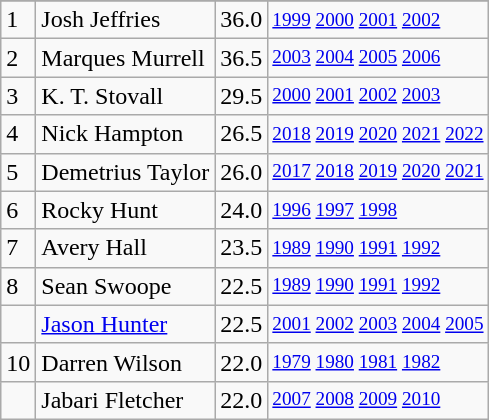<table class="wikitable">
<tr>
</tr>
<tr>
<td>1</td>
<td>Josh Jeffries</td>
<td>36.0</td>
<td style="font-size:80%;"><a href='#'>1999</a> <a href='#'>2000</a> <a href='#'>2001</a> <a href='#'>2002</a></td>
</tr>
<tr>
<td>2</td>
<td>Marques Murrell</td>
<td>36.5</td>
<td style="font-size:80%;"><a href='#'>2003</a> <a href='#'>2004</a> <a href='#'>2005</a> <a href='#'>2006</a></td>
</tr>
<tr>
<td>3</td>
<td>K. T. Stovall</td>
<td>29.5</td>
<td style="font-size:80%;"><a href='#'>2000</a> <a href='#'>2001</a> <a href='#'>2002</a> <a href='#'>2003</a></td>
</tr>
<tr>
<td>4</td>
<td>Nick Hampton</td>
<td>26.5</td>
<td style="font-size:80%;"><a href='#'>2018</a> <a href='#'>2019</a> <a href='#'>2020</a> <a href='#'>2021</a> <a href='#'>2022</a></td>
</tr>
<tr>
<td>5</td>
<td>Demetrius Taylor</td>
<td>26.0</td>
<td style="font-size:80%;"><a href='#'>2017</a> <a href='#'>2018</a> <a href='#'>2019</a> <a href='#'>2020</a> <a href='#'>2021</a></td>
</tr>
<tr>
<td>6</td>
<td>Rocky Hunt</td>
<td>24.0</td>
<td style="font-size:80%;"><a href='#'>1996</a> <a href='#'>1997</a> <a href='#'>1998</a></td>
</tr>
<tr>
<td>7</td>
<td>Avery Hall</td>
<td>23.5</td>
<td style="font-size:80%;"><a href='#'>1989</a> <a href='#'>1990</a> <a href='#'>1991</a> <a href='#'>1992</a></td>
</tr>
<tr>
<td>8</td>
<td>Sean Swoope</td>
<td>22.5</td>
<td style="font-size:80%;"><a href='#'>1989</a> <a href='#'>1990</a> <a href='#'>1991</a> <a href='#'>1992</a></td>
</tr>
<tr>
<td></td>
<td><a href='#'>Jason Hunter</a></td>
<td>22.5</td>
<td style="font-size:80%;"><a href='#'>2001</a> <a href='#'>2002</a> <a href='#'>2003</a> <a href='#'>2004</a> <a href='#'>2005</a></td>
</tr>
<tr>
<td>10</td>
<td>Darren Wilson</td>
<td>22.0</td>
<td style="font-size:80%;"><a href='#'>1979</a> <a href='#'>1980</a> <a href='#'>1981</a> <a href='#'>1982</a></td>
</tr>
<tr>
<td></td>
<td>Jabari Fletcher</td>
<td>22.0</td>
<td style="font-size:80%;"><a href='#'>2007</a> <a href='#'>2008</a> <a href='#'>2009</a> <a href='#'>2010</a></td>
</tr>
</table>
